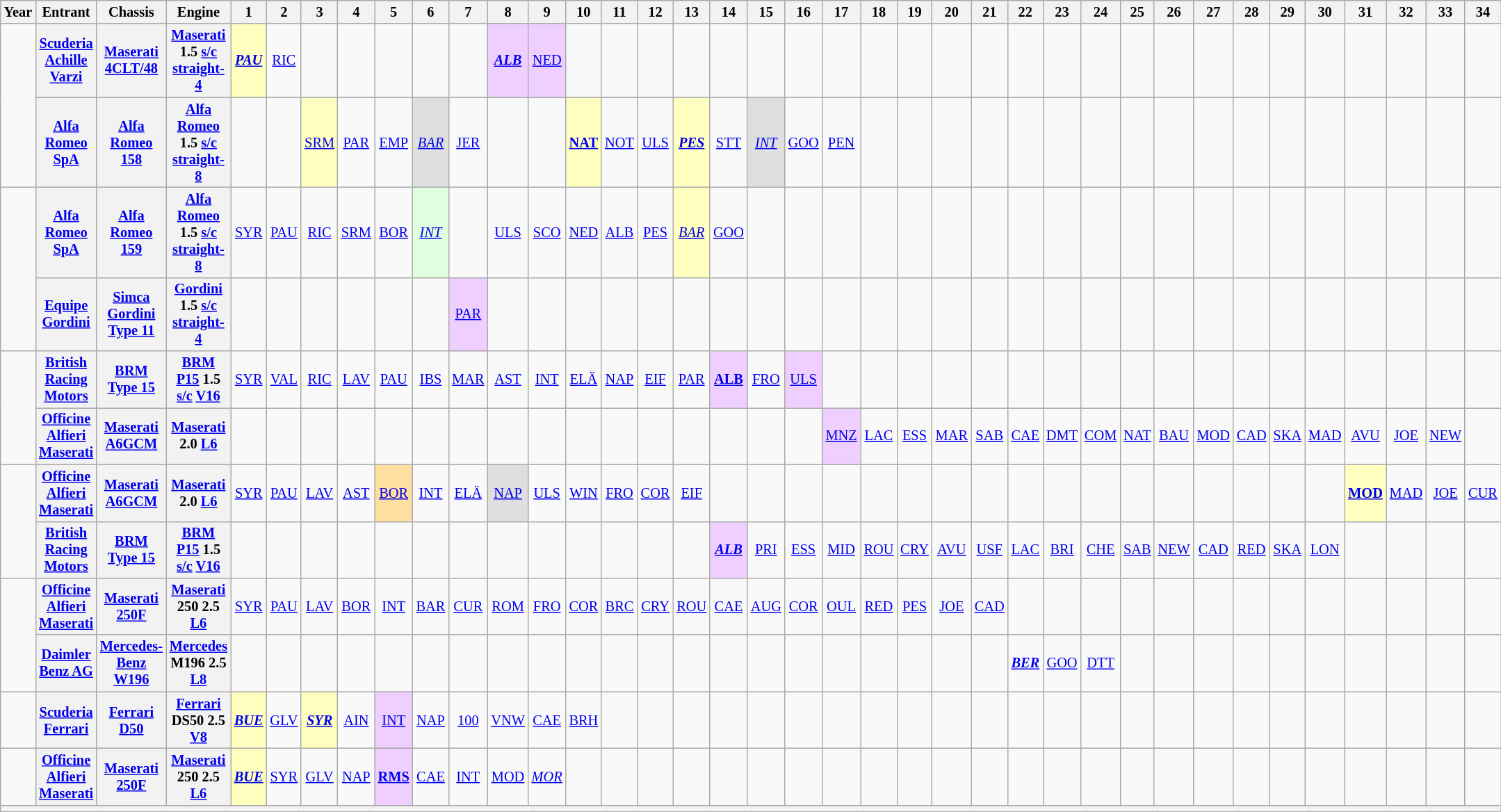<table class="wikitable" style="text-align:center; font-size:85%">
<tr>
<th>Year</th>
<th>Entrant</th>
<th>Chassis</th>
<th>Engine</th>
<th>1</th>
<th>2</th>
<th>3</th>
<th>4</th>
<th>5</th>
<th>6</th>
<th>7</th>
<th>8</th>
<th>9</th>
<th>10</th>
<th>11</th>
<th>12</th>
<th>13</th>
<th>14</th>
<th>15</th>
<th>16</th>
<th>17</th>
<th>18</th>
<th>19</th>
<th>20</th>
<th>21</th>
<th>22</th>
<th>23</th>
<th>24</th>
<th>25</th>
<th>26</th>
<th>27</th>
<th>28</th>
<th>29</th>
<th>30</th>
<th>31</th>
<th>32</th>
<th>33</th>
<th>34</th>
</tr>
<tr>
<td rowspan=2></td>
<th><a href='#'>Scuderia Achille Varzi</a></th>
<th><a href='#'>Maserati</a> <a href='#'>4CLT/48</a></th>
<th><a href='#'>Maserati</a> 1.5 <a href='#'>s/c</a> <a href='#'>straight-4</a></th>
<td style="background:#FFFFBF;"><strong><em><a href='#'>PAU</a></em></strong><br></td>
<td><a href='#'>RIC</a></td>
<td></td>
<td></td>
<td></td>
<td></td>
<td></td>
<td style="background:#EFCFFF;"><strong><em><a href='#'>ALB</a></em></strong><br></td>
<td style="background:#EFCFFF;"><a href='#'>NED</a><br></td>
<td></td>
<td></td>
<td></td>
<td></td>
<td></td>
<td></td>
<td></td>
<td></td>
<td></td>
<td></td>
<td></td>
<td></td>
<td></td>
<td></td>
<td></td>
<td></td>
<td></td>
<td></td>
<td></td>
<td></td>
<td></td>
<td></td>
<td></td>
<td></td>
<td></td>
</tr>
<tr>
<th><a href='#'>Alfa Romeo SpA</a></th>
<th><a href='#'>Alfa Romeo</a> <a href='#'>158</a></th>
<th><a href='#'>Alfa Romeo</a> 1.5 <a href='#'>s/c</a> <a href='#'>straight-8</a></th>
<td></td>
<td></td>
<td style="background:#FFFFBF;"><a href='#'>SRM</a><br></td>
<td><a href='#'>PAR</a></td>
<td><a href='#'>EMP</a></td>
<td style="background:#DFDFDF;"><em><a href='#'>BAR</a></em><br></td>
<td><a href='#'>JER</a></td>
<td></td>
<td></td>
<td style="background:#FFFFBF;"><strong><a href='#'>NAT</a></strong><br></td>
<td><a href='#'>NOT</a></td>
<td><a href='#'>ULS</a></td>
<td style="background:#FFFFBF;"><strong><em><a href='#'>PES</a></em></strong> <br></td>
<td><a href='#'>STT</a></td>
<td style="background:#DFDFDF;"><em><a href='#'>INT</a></em> <br></td>
<td><a href='#'>GOO</a></td>
<td><a href='#'>PEN</a></td>
<td></td>
<td></td>
<td></td>
<td></td>
<td></td>
<td></td>
<td></td>
<td></td>
<td></td>
<td></td>
<td></td>
<td></td>
<td></td>
<td></td>
<td></td>
<td></td>
<td></td>
</tr>
<tr>
<td rowspan=2></td>
<th><a href='#'>Alfa Romeo SpA</a></th>
<th><a href='#'>Alfa Romeo</a> <a href='#'>159</a></th>
<th><a href='#'>Alfa Romeo</a> 1.5 <a href='#'>s/c</a> <a href='#'>straight-8</a></th>
<td><a href='#'>SYR</a></td>
<td><a href='#'>PAU</a></td>
<td><a href='#'>RIC</a></td>
<td><a href='#'>SRM</a></td>
<td><a href='#'>BOR</a></td>
<td style="background:#DFFFDF;"><em><a href='#'>INT</a></em> <br></td>
<td></td>
<td><a href='#'>ULS</a></td>
<td><a href='#'>SCO</a></td>
<td><a href='#'>NED</a></td>
<td><a href='#'>ALB</a></td>
<td><a href='#'>PES</a></td>
<td style="background:#FFFFBF;"><em><a href='#'>BAR</a></em><br></td>
<td><a href='#'>GOO</a></td>
<td></td>
<td></td>
<td></td>
<td></td>
<td></td>
<td></td>
<td></td>
<td></td>
<td></td>
<td></td>
<td></td>
<td></td>
<td></td>
<td></td>
<td></td>
<td></td>
<td></td>
<td></td>
<td></td>
<td></td>
</tr>
<tr>
<th><a href='#'>Equipe Gordini</a></th>
<th><a href='#'>Simca Gordini Type 11</a></th>
<th><a href='#'>Gordini</a> 1.5 <a href='#'>s/c</a> <a href='#'>straight-4</a></th>
<td></td>
<td></td>
<td></td>
<td></td>
<td></td>
<td></td>
<td style="background:#EFCFFF;"><a href='#'>PAR</a><br></td>
<td></td>
<td></td>
<td></td>
<td></td>
<td></td>
<td></td>
<td></td>
<td></td>
<td></td>
<td></td>
<td></td>
<td></td>
<td></td>
<td></td>
<td></td>
<td></td>
<td></td>
<td></td>
<td></td>
<td></td>
<td></td>
<td></td>
<td></td>
<td></td>
<td></td>
<td></td>
<td></td>
</tr>
<tr>
<td rowspan=2></td>
<th><a href='#'>British Racing Motors</a></th>
<th><a href='#'>BRM</a> <a href='#'>Type 15</a></th>
<th><a href='#'>BRM</a> <a href='#'>P15</a> 1.5 <a href='#'>s/c</a> <a href='#'>V16</a></th>
<td><a href='#'>SYR</a></td>
<td><a href='#'>VAL</a><br></td>
<td><a href='#'>RIC</a></td>
<td><a href='#'>LAV</a></td>
<td><a href='#'>PAU</a></td>
<td><a href='#'>IBS</a></td>
<td><a href='#'>MAR</a></td>
<td><a href='#'>AST</a></td>
<td><a href='#'>INT</a></td>
<td><a href='#'>ELÄ</a></td>
<td><a href='#'>NAP</a></td>
<td><a href='#'>EIF</a></td>
<td><a href='#'>PAR</a></td>
<td style="background:#EFCFFF;"><strong><a href='#'>ALB</a></strong><br></td>
<td><a href='#'>FRO</a></td>
<td style="background:#EFCFFF;"><a href='#'>ULS</a><br></td>
<td></td>
<td></td>
<td></td>
<td></td>
<td></td>
<td></td>
<td></td>
<td></td>
<td></td>
<td></td>
<td></td>
<td></td>
<td></td>
<td></td>
<td></td>
<td></td>
<td></td>
<td></td>
</tr>
<tr>
<th><a href='#'>Officine Alfieri Maserati</a></th>
<th><a href='#'>Maserati</a> <a href='#'>A6GCM</a></th>
<th><a href='#'>Maserati</a> 2.0 <a href='#'>L6</a></th>
<td></td>
<td></td>
<td></td>
<td></td>
<td></td>
<td></td>
<td></td>
<td></td>
<td></td>
<td></td>
<td></td>
<td></td>
<td></td>
<td></td>
<td></td>
<td></td>
<td style="background:#EFCFFF;"><a href='#'>MNZ</a><br></td>
<td><a href='#'>LAC</a></td>
<td><a href='#'>ESS</a></td>
<td><a href='#'>MAR</a></td>
<td><a href='#'>SAB</a></td>
<td><a href='#'>CAE</a></td>
<td><a href='#'>DMT</a></td>
<td><a href='#'>COM</a></td>
<td><a href='#'>NAT</a></td>
<td><a href='#'>BAU</a></td>
<td><a href='#'>MOD</a></td>
<td><a href='#'>CAD</a></td>
<td><a href='#'>SKA</a></td>
<td><a href='#'>MAD</a></td>
<td><a href='#'>AVU</a></td>
<td><a href='#'>JOE</a></td>
<td><a href='#'>NEW</a></td>
<td></td>
</tr>
<tr>
<td rowspan=2></td>
<th><a href='#'>Officine Alfieri Maserati</a></th>
<th><a href='#'>Maserati</a> <a href='#'>A6GCM</a></th>
<th><a href='#'>Maserati</a> 2.0 <a href='#'>L6</a></th>
<td><a href='#'>SYR</a></td>
<td><a href='#'>PAU</a></td>
<td><a href='#'>LAV</a></td>
<td><a href='#'>AST</a></td>
<td style="background:#FFDF9F;"><a href='#'>BOR</a><br></td>
<td><a href='#'>INT</a></td>
<td><a href='#'>ELÄ</a></td>
<td style="background:#DFDFDF;"><a href='#'>NAP</a> <br></td>
<td><a href='#'>ULS</a></td>
<td><a href='#'>WIN</a></td>
<td><a href='#'>FRO</a></td>
<td><a href='#'>COR</a></td>
<td><a href='#'>EIF</a></td>
<td></td>
<td></td>
<td></td>
<td></td>
<td></td>
<td></td>
<td></td>
<td></td>
<td></td>
<td></td>
<td></td>
<td></td>
<td></td>
<td></td>
<td></td>
<td></td>
<td></td>
<td style="background:#FFFFBF;"><strong><a href='#'>MOD</a></strong><br></td>
<td><a href='#'>MAD</a></td>
<td><a href='#'>JOE</a></td>
<td><a href='#'>CUR</a></td>
</tr>
<tr>
<th><a href='#'>British Racing Motors</a></th>
<th><a href='#'>BRM</a> <a href='#'>Type 15</a></th>
<th><a href='#'>BRM</a> <a href='#'>P15</a> 1.5 <a href='#'>s/c</a> <a href='#'>V16</a></th>
<td></td>
<td></td>
<td></td>
<td></td>
<td></td>
<td></td>
<td></td>
<td></td>
<td></td>
<td></td>
<td></td>
<td></td>
<td></td>
<td style="background:#EFCFFF;"><strong><em><a href='#'>ALB</a></em></strong> <br></td>
<td><a href='#'>PRI</a></td>
<td><a href='#'>ESS</a></td>
<td><a href='#'>MID</a></td>
<td><a href='#'>ROU</a></td>
<td><a href='#'>CRY</a></td>
<td><a href='#'>AVU</a></td>
<td><a href='#'>USF</a></td>
<td><a href='#'>LAC</a></td>
<td><a href='#'>BRI</a></td>
<td><a href='#'>CHE</a></td>
<td><a href='#'>SAB</a></td>
<td><a href='#'>NEW</a></td>
<td><a href='#'>CAD</a></td>
<td><a href='#'>RED</a></td>
<td><a href='#'>SKA</a></td>
<td><a href='#'>LON</a></td>
<td></td>
<td></td>
<td></td>
<td></td>
</tr>
<tr>
<td rowspan=2></td>
<th><a href='#'>Officine Alfieri Maserati</a></th>
<th><a href='#'>Maserati</a> <a href='#'>250F</a></th>
<th><a href='#'>Maserati</a> 250 2.5 <a href='#'>L6</a></th>
<td><a href='#'>SYR</a><br></td>
<td><a href='#'>PAU</a></td>
<td><a href='#'>LAV</a></td>
<td><a href='#'>BOR</a></td>
<td><a href='#'>INT</a></td>
<td><a href='#'>BAR</a></td>
<td><a href='#'>CUR</a></td>
<td><a href='#'>ROM</a><br></td>
<td><a href='#'>FRO</a></td>
<td><a href='#'>COR</a></td>
<td><a href='#'>BRC</a></td>
<td><a href='#'>CRY</a></td>
<td><a href='#'>ROU</a></td>
<td><a href='#'>CAE</a></td>
<td><a href='#'>AUG</a></td>
<td><a href='#'>COR</a></td>
<td><a href='#'>OUL</a></td>
<td><a href='#'>RED</a></td>
<td><a href='#'>PES</a></td>
<td><a href='#'>JOE</a></td>
<td><a href='#'>CAD</a></td>
<td></td>
<td></td>
<td></td>
<td></td>
<td></td>
<td></td>
<td></td>
<td></td>
<td></td>
<td></td>
<td></td>
<td></td>
<td></td>
</tr>
<tr>
<th><a href='#'>Daimler Benz AG</a></th>
<th><a href='#'>Mercedes-Benz</a> <a href='#'>W196</a></th>
<th><a href='#'>Mercedes</a> M196 2.5 <a href='#'>L8</a></th>
<td></td>
<td></td>
<td></td>
<td></td>
<td></td>
<td></td>
<td></td>
<td></td>
<td></td>
<td></td>
<td></td>
<td></td>
<td></td>
<td></td>
<td></td>
<td></td>
<td></td>
<td></td>
<td></td>
<td></td>
<td></td>
<td style><strong><em><a href='#'>BER</a></em></strong><br></td>
<td><a href='#'>GOO</a></td>
<td><a href='#'>DTT</a></td>
<td></td>
<td></td>
<td></td>
<td></td>
<td></td>
<td></td>
<td></td>
<td></td>
<td></td>
<td></td>
</tr>
<tr>
<td></td>
<th><a href='#'>Scuderia Ferrari</a></th>
<th><a href='#'>Ferrari</a> <a href='#'>D50</a></th>
<th><a href='#'>Ferrari</a> DS50 2.5 <a href='#'>V8</a></th>
<td style="background:#FFFFBF;"><strong><em><a href='#'>BUE</a></em></strong><br></td>
<td><a href='#'>GLV</a></td>
<td style="background:#FFFFBF;"><strong><em><a href='#'>SYR</a></em></strong><br></td>
<td><a href='#'>AIN</a></td>
<td style="background:#EFCFFF;"><a href='#'>INT</a><br></td>
<td><a href='#'>NAP</a></td>
<td><a href='#'>100</a></td>
<td><a href='#'>VNW</a></td>
<td><a href='#'>CAE</a></td>
<td><a href='#'>BRH</a></td>
<td></td>
<td></td>
<td></td>
<td></td>
<td></td>
<td></td>
<td></td>
<td></td>
<td></td>
<td></td>
<td></td>
<td></td>
<td></td>
<td></td>
<td></td>
<td></td>
<td></td>
<td></td>
<td></td>
<td></td>
<td></td>
<td></td>
<td></td>
<td></td>
</tr>
<tr>
<td></td>
<th><a href='#'>Officine Alfieri Maserati</a></th>
<th><a href='#'>Maserati</a> <a href='#'>250F</a></th>
<th><a href='#'>Maserati</a> 250 2.5 <a href='#'>L6</a></th>
<td style="background:#FFFFBF;"><strong><em><a href='#'>BUE</a></em></strong><br></td>
<td><a href='#'>SYR</a></td>
<td><a href='#'>GLV</a></td>
<td><a href='#'>NAP</a></td>
<td style=background:#EFCFFF;"><strong><a href='#'>RMS</a></strong><br></td>
<td><a href='#'>CAE</a></td>
<td><a href='#'>INT</a></td>
<td><a href='#'>MOD</a></td>
<td style><em><a href='#'>MOR</a></em><br></td>
<td></td>
<td></td>
<td></td>
<td></td>
<td></td>
<td></td>
<td></td>
<td></td>
<td></td>
<td></td>
<td></td>
<td></td>
<td></td>
<td></td>
<td></td>
<td></td>
<td></td>
<td></td>
<td></td>
<td></td>
<td></td>
<td></td>
<td></td>
<td></td>
<td></td>
</tr>
<tr>
<th colspan="38"></th>
</tr>
</table>
